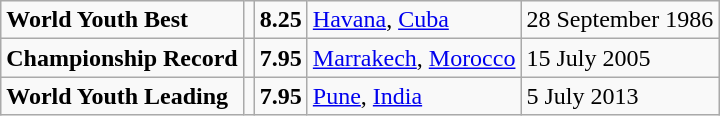<table class="wikitable">
<tr>
<td><strong>World Youth Best</strong></td>
<td></td>
<td><strong>8.25</strong></td>
<td><a href='#'>Havana</a>, <a href='#'>Cuba</a></td>
<td>28 September 1986</td>
</tr>
<tr>
<td><strong>Championship Record</strong></td>
<td></td>
<td><strong>7.95</strong></td>
<td><a href='#'>Marrakech</a>, <a href='#'>Morocco</a></td>
<td>15 July 2005</td>
</tr>
<tr>
<td><strong>World Youth Leading</strong></td>
<td></td>
<td><strong>7.95</strong></td>
<td><a href='#'>Pune</a>, <a href='#'>India</a></td>
<td>5 July 2013</td>
</tr>
</table>
